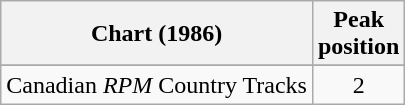<table class="wikitable sortable">
<tr>
<th align="left">Chart (1986)</th>
<th align="center">Peak<br>position</th>
</tr>
<tr>
</tr>
<tr>
<td align="left">Canadian <em>RPM</em> Country Tracks</td>
<td align="center">2</td>
</tr>
</table>
